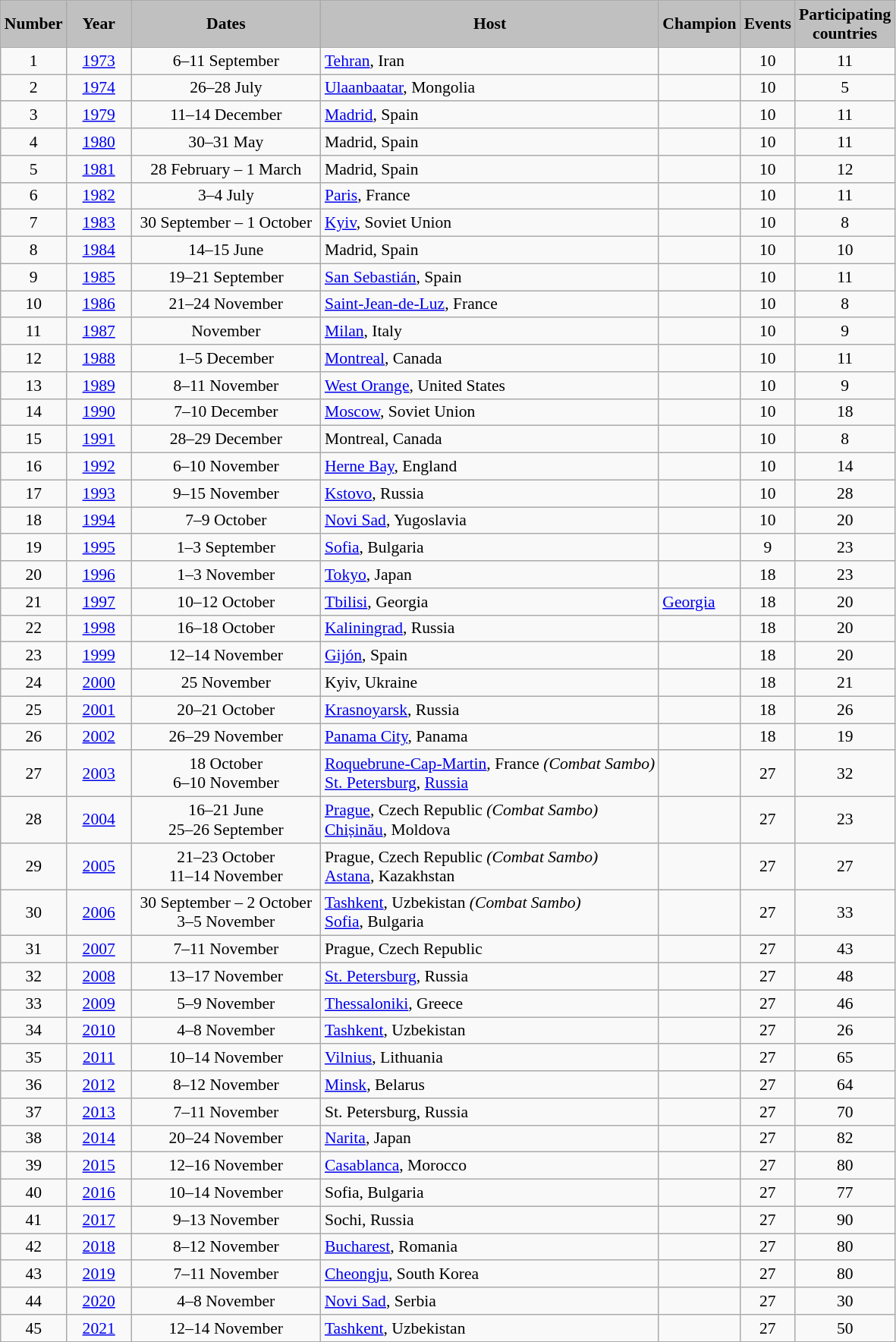<table class="wikitable" style="text-align:left; font-size:90%">
<tr>
<th style="width:50px; background:silver;">Number</th>
<th style="width:50px; background:silver;">Year</th>
<th style="width:160px; background:silver;">Dates</th>
<th style="width:auto; background:silver;">Host</th>
<th style="width:auto; background:silver;">Champion</th>
<th style="width:auto; background:silver;">Events</th>
<th style="width:auto; background:silver;">Participating<br>countries</th>
</tr>
<tr>
<td align=center>1</td>
<td align=center><a href='#'>1973</a></td>
<td align=center>6–11 September</td>
<td> <a href='#'>Tehran</a>, Iran</td>
<td></td>
<td align=center>10</td>
<td align=center>11</td>
</tr>
<tr>
<td align=center>2</td>
<td align=center><a href='#'>1974</a></td>
<td align=center>26–28 July</td>
<td> <a href='#'>Ulaanbaatar</a>, Mongolia</td>
<td></td>
<td align=center>10</td>
<td align=center>5</td>
</tr>
<tr>
<td align=center>3</td>
<td align=center><a href='#'>1979</a></td>
<td align=center>11–14 December</td>
<td> <a href='#'>Madrid</a>, Spain</td>
<td></td>
<td align=center>10</td>
<td align=center>11</td>
</tr>
<tr>
<td align=center>4</td>
<td align=center><a href='#'>1980</a></td>
<td align=center>30–31 May</td>
<td> Madrid, Spain</td>
<td></td>
<td align=center>10</td>
<td align=center>11</td>
</tr>
<tr>
<td align=center>5</td>
<td align=center><a href='#'>1981</a></td>
<td align=center>28 February – 1 March</td>
<td> Madrid, Spain</td>
<td></td>
<td align=center>10</td>
<td align=center>12</td>
</tr>
<tr>
<td align=center>6</td>
<td align=center><a href='#'>1982</a></td>
<td align=center>3–4 July</td>
<td> <a href='#'>Paris</a>, France</td>
<td></td>
<td align=center>10</td>
<td align=center>11</td>
</tr>
<tr>
<td align=center>7</td>
<td align=center><a href='#'>1983</a></td>
<td align=center>30 September – 1 October</td>
<td> <a href='#'>Kyiv</a>, Soviet Union</td>
<td></td>
<td align=center>10</td>
<td align=center>8</td>
</tr>
<tr>
<td align=center>8</td>
<td align=center><a href='#'>1984</a></td>
<td align=center>14–15 June</td>
<td> Madrid, Spain</td>
<td></td>
<td align=center>10</td>
<td align=center>10</td>
</tr>
<tr>
<td align=center>9</td>
<td align=center><a href='#'>1985</a></td>
<td align=center>19–21 September</td>
<td> <a href='#'>San Sebastián</a>, Spain</td>
<td></td>
<td align=center>10</td>
<td align=center>11</td>
</tr>
<tr>
<td align=center>10</td>
<td align=center><a href='#'>1986</a></td>
<td align=center>21–24 November</td>
<td> <a href='#'>Saint-Jean-de-Luz</a>, France</td>
<td></td>
<td align=center>10</td>
<td align=center>8</td>
</tr>
<tr>
<td align=center>11</td>
<td align=center><a href='#'>1987</a></td>
<td align=center>November</td>
<td> <a href='#'>Milan</a>, Italy</td>
<td></td>
<td align=center>10</td>
<td align=center>9</td>
</tr>
<tr>
<td align=center>12</td>
<td align=center><a href='#'>1988</a></td>
<td align=center>1–5 December</td>
<td> <a href='#'>Montreal</a>, Canada</td>
<td></td>
<td align=center>10</td>
<td align=center>11</td>
</tr>
<tr>
<td align=center>13</td>
<td align=center><a href='#'>1989</a></td>
<td align=center>8–11 November</td>
<td> <a href='#'>West Orange</a>, United States</td>
<td></td>
<td align=center>10</td>
<td align=center>9</td>
</tr>
<tr>
<td align=center>14</td>
<td align=center><a href='#'>1990</a></td>
<td align=center>7–10 December</td>
<td> <a href='#'>Moscow</a>, Soviet Union</td>
<td></td>
<td align=center>10</td>
<td align=center>18</td>
</tr>
<tr>
<td align=center>15</td>
<td align=center><a href='#'>1991</a></td>
<td align=center>28–29 December</td>
<td> Montreal, Canada</td>
<td></td>
<td align=center>10</td>
<td align=center>8</td>
</tr>
<tr>
<td align=center>16</td>
<td align=center><a href='#'>1992</a></td>
<td align=center>6–10 November</td>
<td> <a href='#'>Herne Bay</a>, England</td>
<td></td>
<td align=center>10</td>
<td align=center>14</td>
</tr>
<tr>
<td align=center>17</td>
<td align=center><a href='#'>1993</a></td>
<td align=center>9–15 November</td>
<td> <a href='#'>Kstovo</a>, Russia</td>
<td></td>
<td align=center>10</td>
<td align=center>28</td>
</tr>
<tr>
<td align=center>18</td>
<td align=center><a href='#'>1994</a></td>
<td align=center>7–9 October</td>
<td> <a href='#'>Novi Sad</a>, Yugoslavia</td>
<td></td>
<td align=center>10</td>
<td align=center>20</td>
</tr>
<tr>
<td align=center>19</td>
<td align=center><a href='#'>1995</a></td>
<td align=center>1–3 September</td>
<td> <a href='#'>Sofia</a>, Bulgaria</td>
<td></td>
<td align=center>9</td>
<td align=center>23</td>
</tr>
<tr>
<td align=center>20</td>
<td align=center><a href='#'>1996</a></td>
<td align=center>1–3 November</td>
<td> <a href='#'>Tokyo</a>, Japan</td>
<td></td>
<td align=center>18</td>
<td align=center>23</td>
</tr>
<tr>
<td align=center>21</td>
<td align=center><a href='#'>1997</a></td>
<td align=center>10–12 October</td>
<td> <a href='#'>Tbilisi</a>, Georgia</td>
<td> <a href='#'>Georgia</a></td>
<td align=center>18</td>
<td align=center>20</td>
</tr>
<tr>
<td align=center>22</td>
<td align=center><a href='#'>1998</a></td>
<td align=center>16–18 October</td>
<td> <a href='#'>Kaliningrad</a>, Russia</td>
<td></td>
<td align=center>18</td>
<td align=center>20</td>
</tr>
<tr>
<td align=center>23</td>
<td align=center><a href='#'>1999</a></td>
<td align=center>12–14 November</td>
<td> <a href='#'>Gijón</a>, Spain</td>
<td></td>
<td align=center>18</td>
<td align=center>20</td>
</tr>
<tr>
<td align=center>24</td>
<td align=center><a href='#'>2000</a></td>
<td align=center>25 November</td>
<td> Kyiv, Ukraine</td>
<td></td>
<td align=center>18</td>
<td align=center>21</td>
</tr>
<tr>
<td align=center>25</td>
<td align=center><a href='#'>2001</a></td>
<td align=center>20–21 October</td>
<td> <a href='#'>Krasnoyarsk</a>, Russia</td>
<td></td>
<td align=center>18</td>
<td align=center>26</td>
</tr>
<tr>
<td align=center>26</td>
<td align=center><a href='#'>2002</a></td>
<td align=center>26–29 November</td>
<td> <a href='#'>Panama City</a>, Panama</td>
<td></td>
<td align=center>18</td>
<td align=center>19</td>
</tr>
<tr>
<td align=center>27</td>
<td align=center><a href='#'>2003</a></td>
<td align=center>18 October <br> 6–10 November</td>
<td> <a href='#'>Roquebrune-Cap-Martin</a>, France <em>(Combat Sambo)</em> <br>  <a href='#'>St. Petersburg</a>, <a href='#'>Russia</a></td>
<td></td>
<td align=center>27</td>
<td align=center>32</td>
</tr>
<tr>
<td align=center>28</td>
<td align=center><a href='#'>2004</a></td>
<td align=center>16–21 June <br> 25–26 September</td>
<td> <a href='#'>Prague</a>, Czech Republic <em>(Combat Sambo)</em> <br>  <a href='#'>Chișinău</a>, Moldova</td>
<td></td>
<td align=center>27</td>
<td align=center>23</td>
</tr>
<tr>
<td align=center>29</td>
<td align=center><a href='#'>2005</a></td>
<td align=center>21–23 October <br> 11–14 November</td>
<td> Prague, Czech Republic <em>(Combat Sambo)</em> <br>  <a href='#'>Astana</a>, Kazakhstan</td>
<td></td>
<td align=center>27</td>
<td align=center>27</td>
</tr>
<tr>
<td align=center>30</td>
<td align=center><a href='#'>2006</a></td>
<td align=center>30 September – 2 October <br> 3–5 November</td>
<td> <a href='#'>Tashkent</a>, Uzbekistan <em>(Combat Sambo)</em> <br>  <a href='#'>Sofia</a>, Bulgaria</td>
<td></td>
<td align=center>27</td>
<td align=center>33</td>
</tr>
<tr>
<td align=center>31</td>
<td align=center><a href='#'>2007</a></td>
<td align=center>7–11 November</td>
<td> Prague, Czech Republic</td>
<td></td>
<td align=center>27</td>
<td align=center>43</td>
</tr>
<tr>
<td align=center>32</td>
<td align=center><a href='#'>2008</a></td>
<td align=center>13–17 November</td>
<td> <a href='#'>St. Petersburg</a>, Russia</td>
<td></td>
<td align=center>27</td>
<td align=center>48</td>
</tr>
<tr>
<td align=center>33</td>
<td align=center><a href='#'>2009</a></td>
<td align=center>5–9 November</td>
<td> <a href='#'>Thessaloniki</a>, Greece</td>
<td></td>
<td align=center>27</td>
<td align=center>46</td>
</tr>
<tr>
<td align=center>34</td>
<td align=center><a href='#'>2010</a></td>
<td align=center>4–8 November</td>
<td> <a href='#'>Tashkent</a>, Uzbekistan</td>
<td></td>
<td align=center>27</td>
<td align=center>26</td>
</tr>
<tr>
<td align=center>35</td>
<td align=center><a href='#'>2011</a></td>
<td align=center>10–14 November</td>
<td> <a href='#'>Vilnius</a>, Lithuania</td>
<td></td>
<td align=center>27</td>
<td align=center>65</td>
</tr>
<tr>
<td align=center>36</td>
<td align=center><a href='#'>2012</a></td>
<td align=center>8–12 November</td>
<td> <a href='#'>Minsk</a>, Belarus</td>
<td></td>
<td align=center>27</td>
<td align=center>64</td>
</tr>
<tr>
<td align=center>37</td>
<td align=center><a href='#'>2013</a></td>
<td align=center>7–11 November</td>
<td> St. Petersburg, Russia</td>
<td></td>
<td align=center>27</td>
<td align=center>70</td>
</tr>
<tr>
<td align=center>38</td>
<td align=center><a href='#'>2014</a></td>
<td align=center>20–24 November</td>
<td> <a href='#'>Narita</a>, Japan</td>
<td></td>
<td align=center>27</td>
<td align=center>82</td>
</tr>
<tr>
<td align=center>39</td>
<td align=center><a href='#'>2015</a></td>
<td align=center>12–16 November</td>
<td> <a href='#'>Casablanca</a>, Morocco</td>
<td></td>
<td align=center>27</td>
<td align=center>80</td>
</tr>
<tr>
<td align=center>40</td>
<td align=center><a href='#'>2016</a></td>
<td align=center>10–14 November</td>
<td> Sofia, Bulgaria</td>
<td></td>
<td align=center>27</td>
<td align=center>77</td>
</tr>
<tr>
<td align=center>41</td>
<td align=center><a href='#'>2017</a></td>
<td align=center>9–13 November</td>
<td> Sochi, Russia</td>
<td></td>
<td align=center>27</td>
<td align=center>90</td>
</tr>
<tr>
<td align=center>42</td>
<td align=center><a href='#'>2018</a></td>
<td align=center>8–12 November</td>
<td> <a href='#'>Bucharest</a>, Romania</td>
<td></td>
<td align=center>27</td>
<td align=center>80</td>
</tr>
<tr>
<td align=center>43</td>
<td align=center><a href='#'>2019</a></td>
<td align=center>7–11 November</td>
<td> <a href='#'>Cheongju</a>, South Korea</td>
<td></td>
<td align=center>27</td>
<td align=center>80</td>
</tr>
<tr>
<td align=center>44</td>
<td align=center><a href='#'>2020</a></td>
<td align=center>4–8 November</td>
<td> <a href='#'>Novi Sad</a>, Serbia</td>
<td></td>
<td align=center>27</td>
<td align=center>30</td>
</tr>
<tr>
<td align=center>45</td>
<td align=center><a href='#'>2021</a></td>
<td align=center>12–14 November</td>
<td> <a href='#'>Tashkent</a>, Uzbekistan</td>
<td></td>
<td align=center>27</td>
<td align=center>50</td>
</tr>
</table>
